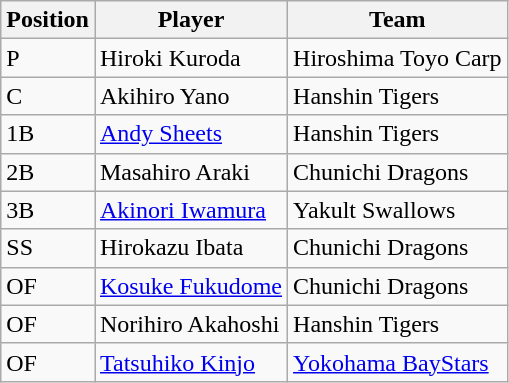<table class="wikitable">
<tr>
<th>Position</th>
<th>Player</th>
<th>Team</th>
</tr>
<tr>
<td>P</td>
<td>Hiroki Kuroda</td>
<td>Hiroshima Toyo Carp</td>
</tr>
<tr>
<td>C</td>
<td>Akihiro Yano</td>
<td>Hanshin Tigers</td>
</tr>
<tr>
<td>1B</td>
<td><a href='#'>Andy Sheets</a></td>
<td>Hanshin Tigers</td>
</tr>
<tr>
<td>2B</td>
<td>Masahiro Araki</td>
<td>Chunichi Dragons</td>
</tr>
<tr>
<td>3B</td>
<td><a href='#'>Akinori Iwamura</a></td>
<td>Yakult Swallows</td>
</tr>
<tr>
<td>SS</td>
<td>Hirokazu Ibata</td>
<td>Chunichi Dragons</td>
</tr>
<tr>
<td>OF</td>
<td><a href='#'>Kosuke Fukudome</a></td>
<td>Chunichi Dragons</td>
</tr>
<tr>
<td>OF</td>
<td>Norihiro Akahoshi</td>
<td>Hanshin Tigers</td>
</tr>
<tr>
<td>OF</td>
<td><a href='#'>Tatsuhiko Kinjo</a></td>
<td><a href='#'>Yokohama BayStars</a></td>
</tr>
</table>
